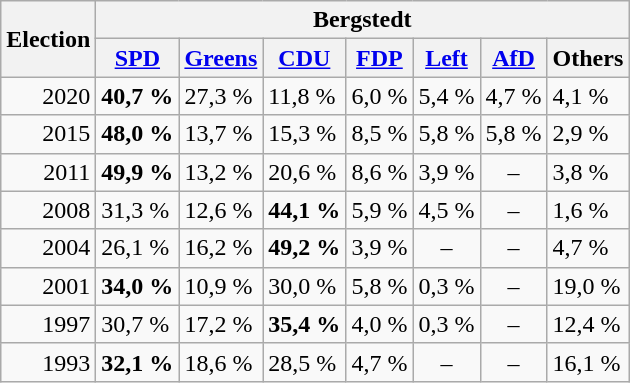<table class="wikitable zebra">
<tr class="hintergrundfarbe5">
<th rowspan="2">Election</th>
<th colspan="7">Bergstedt</th>
</tr>
<tr class="hintergrundfarbe5">
<th><a href='#'>SPD</a></th>
<th><a href='#'>Greens</a></th>
<th><a href='#'>CDU</a></th>
<th><a href='#'>FDP</a></th>
<th><a href='#'>Left</a></th>
<th><a href='#'>AfD</a></th>
<th>Others</th>
</tr>
<tr>
<td align="right">2020</td>
<td><strong>40,7 %</strong></td>
<td>27,3 %</td>
<td>11,8 %</td>
<td>6,0 %</td>
<td>5,4 %</td>
<td>4,7 %</td>
<td>4,1 %</td>
</tr>
<tr>
<td align="right">2015</td>
<td><strong>48,0 %</strong></td>
<td>13,7 %</td>
<td>15,3 %</td>
<td>8,5 %</td>
<td>5,8 %</td>
<td>5,8 %</td>
<td>2,9 %</td>
</tr>
<tr>
<td align="right">2011</td>
<td><strong>49,9 %</strong></td>
<td>13,2 %</td>
<td>20,6 %</td>
<td>8,6 %</td>
<td>3,9 %</td>
<td style="text-align:center">–</td>
<td>3,8 %</td>
</tr>
<tr>
<td align="right">2008</td>
<td>31,3 %</td>
<td>12,6 %</td>
<td><strong>44,1 %</strong></td>
<td>5,9 %</td>
<td>4,5 %</td>
<td style="text-align:center">–</td>
<td>1,6 %</td>
</tr>
<tr>
<td align="right">2004</td>
<td>26,1 %</td>
<td>16,2 %</td>
<td><strong>49,2 %</strong></td>
<td>3,9 %</td>
<td style="text-align:center">–</td>
<td style="text-align:center">–</td>
<td>4,7 %</td>
</tr>
<tr>
<td align="right">2001</td>
<td><strong>34,0 %</strong></td>
<td>10,9 %</td>
<td>30,0 %</td>
<td>5,8 %</td>
<td>0,3 %</td>
<td style="text-align:center">–</td>
<td>19,0 %</td>
</tr>
<tr>
<td align="right">1997</td>
<td>30,7 %</td>
<td>17,2 %</td>
<td><strong>35,4 %</strong></td>
<td>4,0 %</td>
<td>0,3 %</td>
<td style="text-align:center">–</td>
<td>12,4 %</td>
</tr>
<tr>
<td align="right">1993</td>
<td><strong>32,1 %</strong></td>
<td>18,6 %</td>
<td>28,5 %</td>
<td>4,7 %</td>
<td style="text-align:center">–</td>
<td style="text-align:center">–</td>
<td>16,1 %</td>
</tr>
</table>
